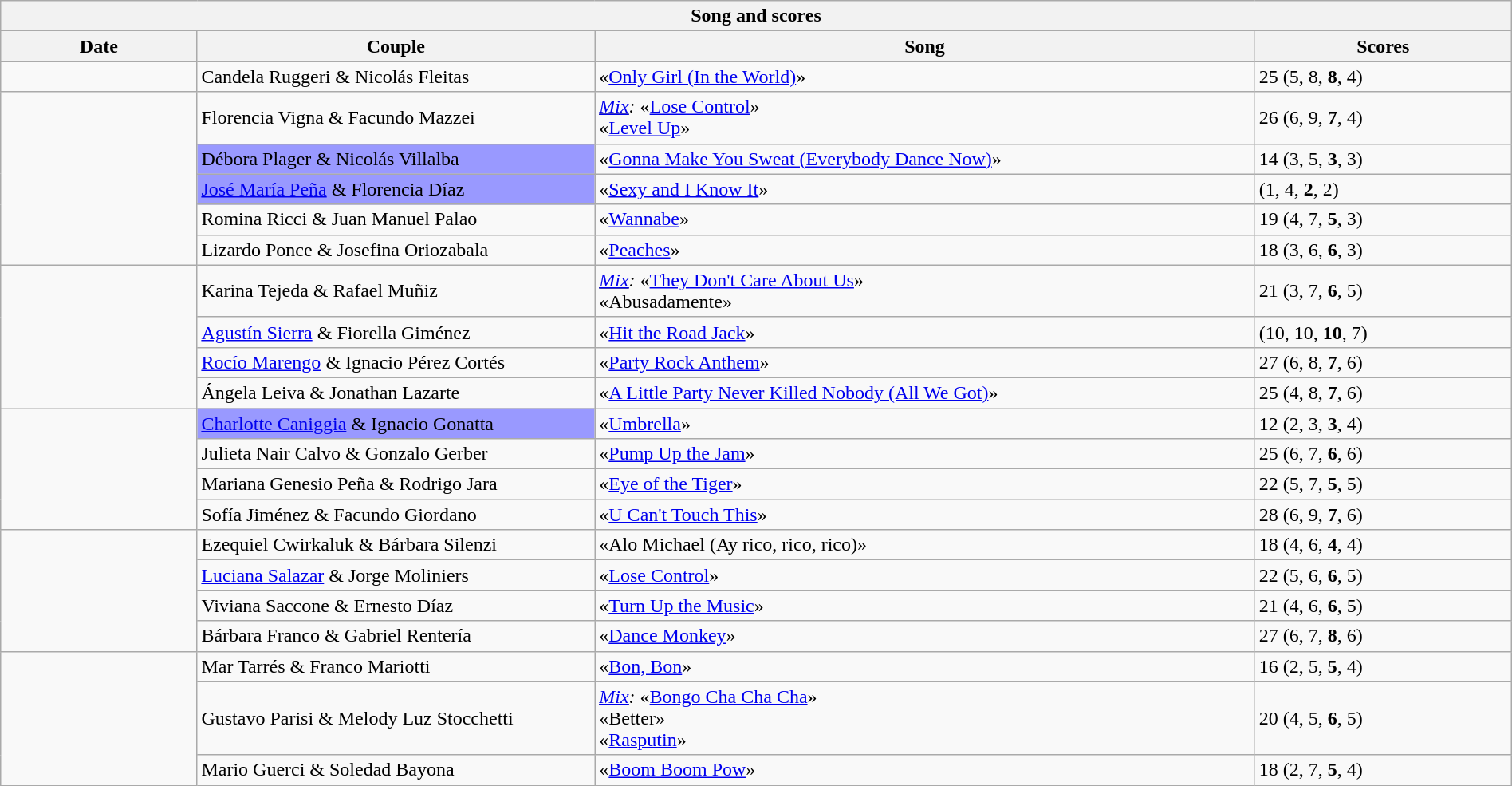<table class="wikitable collapsible collapsed" style="text-align: align; width: 100%">
<tr>
<th colspan="11" style="with: 100%" align="center">Song and scores</th>
</tr>
<tr>
<th width=90>Date</th>
<th width=190>Couple</th>
<th width=320>Song</th>
<th width=120>Scores</th>
</tr>
<tr>
<td></td>
<td>Candela Ruggeri & Nicolás Fleitas</td>
<td>«<a href='#'>Only Girl (In the World)</a>» </td>
<td>25 (5, 8, <strong>8</strong>, 4)</td>
</tr>
<tr>
<td rowspan="5"></td>
<td>Florencia Vigna & Facundo Mazzei</td>
<td><em><u><a href='#'>Mix</a></u>:</em> «<a href='#'>Lose Control</a>» <br>«<a href='#'>Level Up</a>» </td>
<td>26 (6, 9, <strong>7</strong>, 4)</td>
</tr>
<tr>
<td bgcolor="#9999FF">Débora Plager & Nicolás Villalba</td>
<td>«<a href='#'>Gonna Make You Sweat (Everybody Dance Now)</a>» </td>
<td>14 (3, 5, <strong>3</strong>, 3)</td>
</tr>
<tr>
<td bgcolor="#9999FF"><a href='#'>José María Peña</a> & Florencia Díaz</td>
<td>«<a href='#'>Sexy and I Know It</a>» </td>
<td> (1, 4, <strong>2</strong>, 2)</td>
</tr>
<tr>
<td>Romina Ricci & Juan Manuel Palao</td>
<td>«<a href='#'>Wannabe</a>» </td>
<td>19 (4, 7, <strong>5</strong>, 3)</td>
</tr>
<tr>
<td>Lizardo Ponce & Josefina Oriozabala</td>
<td>«<a href='#'>Peaches</a>» </td>
<td>18 (3, 6, <strong>6</strong>, 3)</td>
</tr>
<tr>
<td rowspan="4"></td>
<td>Karina Tejeda & Rafael Muñiz</td>
<td><em><u><a href='#'>Mix</a></u>:</em> «<a href='#'>They Don't Care About Us</a>» <br>«Abusadamente» </td>
<td>21 (3, 7, <strong>6</strong>, 5)</td>
</tr>
<tr>
<td><a href='#'>Agustín Sierra</a> & Fiorella Giménez</td>
<td>«<a href='#'>Hit the Road Jack</a>» </td>
<td> (10, 10, <strong>10</strong>, 7)</td>
</tr>
<tr>
<td><a href='#'>Rocío Marengo</a> & Ignacio Pérez Cortés</td>
<td>«<a href='#'>Party Rock Anthem</a>» </td>
<td>27 (6, 8, <strong>7</strong>, 6)</td>
</tr>
<tr>
<td>Ángela Leiva & Jonathan Lazarte</td>
<td>«<a href='#'>A Little Party Never Killed Nobody (All We Got)</a>» </td>
<td>25 (4, 8, <strong>7</strong>, 6)</td>
</tr>
<tr>
<td rowspan="4"></td>
<td bgcolor="#9999FF"><a href='#'>Charlotte Caniggia</a> & Ignacio Gonatta</td>
<td>«<a href='#'>Umbrella</a>» </td>
<td>12 (2, 3, <strong>3</strong>, 4)</td>
</tr>
<tr>
<td>Julieta Nair Calvo & Gonzalo Gerber</td>
<td>«<a href='#'>Pump Up the Jam</a>» </td>
<td>25 (6, 7, <strong>6</strong>, 6)</td>
</tr>
<tr>
<td>Mariana Genesio Peña & Rodrigo Jara</td>
<td>«<a href='#'>Eye of the Tiger</a>» </td>
<td>22 (5, 7, <strong>5</strong>, 5)</td>
</tr>
<tr>
<td>Sofía Jiménez & Facundo Giordano</td>
<td>«<a href='#'>U Can't Touch This</a>» </td>
<td>28 (6, 9, <strong>7</strong>, 6)</td>
</tr>
<tr>
<td rowspan="4"></td>
<td>Ezequiel Cwirkaluk & Bárbara Silenzi</td>
<td>«Alo Michael (Ay rico, rico, rico)» </td>
<td>18 (4, 6, <strong>4</strong>, 4)</td>
</tr>
<tr>
<td><a href='#'>Luciana Salazar</a> & Jorge Moliniers</td>
<td>«<a href='#'>Lose Control</a>» </td>
<td>22 (5, 6, <strong>6</strong>, 5)</td>
</tr>
<tr>
<td>Viviana Saccone & Ernesto Díaz</td>
<td>«<a href='#'>Turn Up the Music</a>» </td>
<td>21 (4, 6, <strong>6</strong>, 5)</td>
</tr>
<tr>
<td>Bárbara Franco & Gabriel Rentería</td>
<td>«<a href='#'>Dance Monkey</a>» </td>
<td>27 (6, 7, <strong>8</strong>, 6)</td>
</tr>
<tr>
<td rowspan="3"></td>
<td>Mar Tarrés & Franco Mariotti</td>
<td>«<a href='#'>Bon, Bon</a>» </td>
<td>16 (2, 5, <strong>5</strong>, 4)</td>
</tr>
<tr>
<td>Gustavo Parisi & Melody Luz Stocchetti</td>
<td><em><u><a href='#'>Mix</a></u>:</em> «<a href='#'>Bongo Cha Cha Cha</a>» <br>«Better» <br>«<a href='#'>Rasputin</a>» </td>
<td>20 (4, 5, <strong>6</strong>, 5)</td>
</tr>
<tr>
<td>Mario Guerci & Soledad Bayona</td>
<td>«<a href='#'>Boom Boom Pow</a>» </td>
<td>18 (2, 7, <strong>5</strong>, 4)</td>
</tr>
</table>
